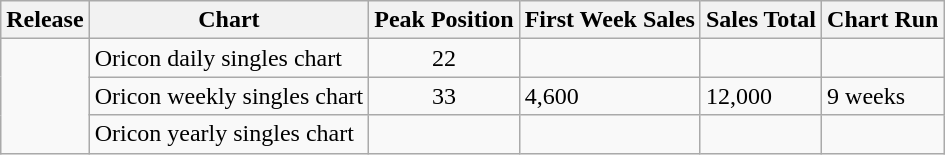<table class="wikitable">
<tr>
<th>Release</th>
<th>Chart</th>
<th>Peak Position</th>
<th>First Week Sales</th>
<th>Sales Total</th>
<th>Chart Run</th>
</tr>
<tr>
<td rowspan="3"></td>
<td>Oricon daily singles chart</td>
<td align="center">22</td>
<td></td>
<td></td>
<td></td>
</tr>
<tr>
<td>Oricon weekly singles chart</td>
<td align="center">33</td>
<td>4,600 </td>
<td>12,000 </td>
<td>9 weeks</td>
</tr>
<tr>
<td>Oricon yearly singles chart</td>
<td align="center"></td>
<td></td>
<td></td>
<td></td>
</tr>
</table>
